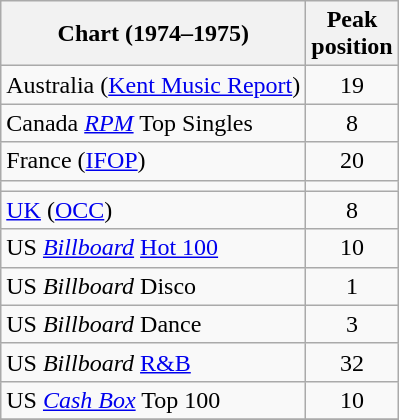<table class="wikitable sortable">
<tr>
<th>Chart (1974–1975)</th>
<th>Peak<br>position</th>
</tr>
<tr>
<td>Australia (<a href='#'>Kent Music Report</a>)</td>
<td style="text-align:center;">19</td>
</tr>
<tr>
<td>Canada <em><a href='#'>RPM</a></em> Top Singles</td>
<td style="text-align:center;">8</td>
</tr>
<tr>
<td>France (<a href='#'>IFOP</a>)</td>
<td align="center">20</td>
</tr>
<tr>
<td></td>
</tr>
<tr>
<td><a href='#'>UK</a> (<a href='#'>OCC</a>)</td>
<td style="text-align:center;">8</td>
</tr>
<tr>
<td>US <em><a href='#'>Billboard</a></em> <a href='#'>Hot 100</a></td>
<td style="text-align:center;">10</td>
</tr>
<tr>
<td>US <em>Billboard</em> Disco</td>
<td style="text-align:center;">1</td>
</tr>
<tr>
<td>US <em>Billboard</em> Dance</td>
<td style="text-align:center;">3</td>
</tr>
<tr>
<td>US <em>Billboard</em> <a href='#'>R&B</a></td>
<td style="text-align:center;">32</td>
</tr>
<tr>
<td>US <a href='#'><em>Cash Box</em></a> Top 100</td>
<td align="center">10</td>
</tr>
<tr>
</tr>
</table>
